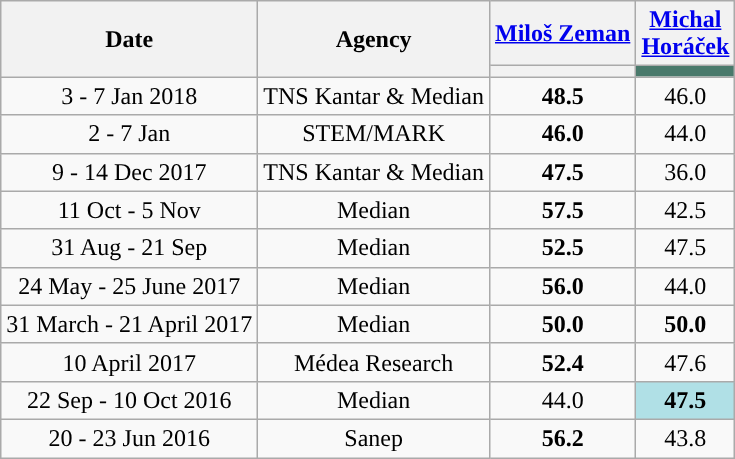<table class="wikitable collapsible collapsed" style=text-align:center>
<tr>
<th rowspan="2">Date</th>
<th rowspan="2">Agency</th>
<th><a href='#'>Miloš Zeman</a></th>
<th><a href='#'>Michal Horáček</a></th>
</tr>
<tr>
<th style="background:"></th>
<th style="background:#49796B; width:40px;"></th>
</tr>
<tr>
<td>3 - 7 Jan 2018</td>
<td>TNS Kantar & Median</td>
<td><strong>48.5</strong></td>
<td>46.0</td>
</tr>
<tr>
<td>2 - 7 Jan</td>
<td>STEM/MARK</td>
<td><strong>46.0</strong></td>
<td>44.0</td>
</tr>
<tr>
<td>9 - 14 Dec 2017</td>
<td>TNS Kantar & Median</td>
<td><strong>47.5</strong></td>
<td>36.0</td>
</tr>
<tr>
<td>11 Oct - 5 Nov</td>
<td>Median</td>
<td><strong>57.5</strong></td>
<td>42.5</td>
</tr>
<tr>
<td>31 Aug - 21 Sep</td>
<td>Median</td>
<td><strong>52.5</strong></td>
<td>47.5</td>
</tr>
<tr>
<td>24 May - 25 June 2017</td>
<td>Median</td>
<td><strong>56.0</strong></td>
<td>44.0</td>
</tr>
<tr>
<td>31 March - 21 April 2017</td>
<td>Median</td>
<td><strong>50.0</strong></td>
<td><strong>50.0</strong></td>
</tr>
<tr>
<td>10 April 2017</td>
<td>Médea Research</td>
<td><strong>52.4</strong></td>
<td>47.6</td>
</tr>
<tr>
<td>22 Sep - 10 Oct 2016</td>
<td>Median</td>
<td>44.0</td>
<td style="background:#B0E0E6;"><strong>47.5</strong></td>
</tr>
<tr>
<td>20 - 23 Jun 2016</td>
<td>Sanep</td>
<td><strong>56.2</strong></td>
<td>43.8</td>
</tr>
</table>
